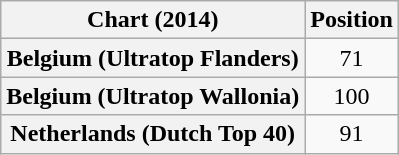<table class="wikitable plainrowheaders sortable" style="text-align:center">
<tr>
<th scope="col">Chart (2014)</th>
<th scope="col">Position</th>
</tr>
<tr>
<th scope="row">Belgium (Ultratop Flanders)</th>
<td>71</td>
</tr>
<tr>
<th scope="row">Belgium (Ultratop Wallonia)</th>
<td>100</td>
</tr>
<tr>
<th scope="row">Netherlands (Dutch Top 40)</th>
<td>91</td>
</tr>
</table>
